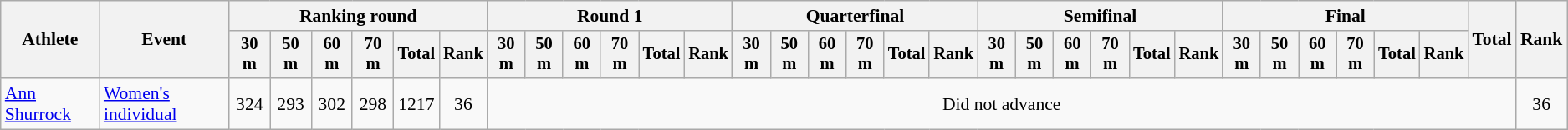<table class="wikitable" style="font-size:90%;text-align:center;">
<tr>
<th rowspan=2>Athlete</th>
<th rowspan=2>Event</th>
<th colspan=6>Ranking round</th>
<th colspan=6>Round 1</th>
<th colspan=6>Quarterfinal</th>
<th colspan=6>Semifinal</th>
<th colspan=6>Final</th>
<th rowspan=2>Total</th>
<th rowspan=2>Rank</th>
</tr>
<tr style="font-size:95%">
<th>30 m</th>
<th>50 m</th>
<th>60 m</th>
<th>70 m</th>
<th>Total</th>
<th>Rank</th>
<th>30 m</th>
<th>50 m</th>
<th>60 m</th>
<th>70 m</th>
<th>Total</th>
<th>Rank</th>
<th>30 m</th>
<th>50 m</th>
<th>60 m</th>
<th>70 m</th>
<th>Total</th>
<th>Rank</th>
<th>30 m</th>
<th>50 m</th>
<th>60 m</th>
<th>70 m</th>
<th>Total</th>
<th>Rank</th>
<th>30 m</th>
<th>50 m</th>
<th>60 m</th>
<th>70 m</th>
<th>Total</th>
<th>Rank</th>
</tr>
<tr>
<td align=left><a href='#'>Ann Shurrock</a></td>
<td align=left><a href='#'>Women's individual</a></td>
<td>324</td>
<td>293</td>
<td>302</td>
<td>298</td>
<td>1217</td>
<td>36</td>
<td colspan=25>Did not advance</td>
<td>36</td>
</tr>
</table>
